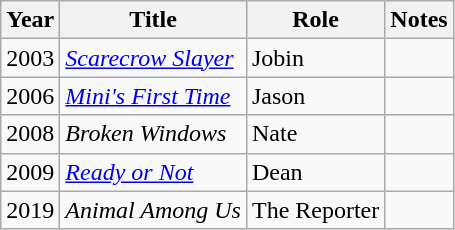<table class="wikitable sortable">
<tr>
<th>Year</th>
<th>Title</th>
<th>Role</th>
<th>Notes</th>
</tr>
<tr>
<td>2003</td>
<td><em><a href='#'>Scarecrow Slayer</a></em></td>
<td>Jobin</td>
<td></td>
</tr>
<tr>
<td>2006</td>
<td><em><a href='#'>Mini's First Time</a></em></td>
<td>Jason</td>
<td></td>
</tr>
<tr>
<td>2008</td>
<td><em>Broken Windows</em></td>
<td>Nate</td>
<td></td>
</tr>
<tr>
<td>2009</td>
<td><a href='#'><em>Ready or Not</em></a></td>
<td>Dean</td>
<td></td>
</tr>
<tr>
<td>2019</td>
<td><em>Animal Among Us</em></td>
<td>The Reporter</td>
<td></td>
</tr>
</table>
